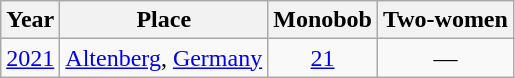<table class="wikitable sortable" style="text-align:center;">
<tr>
<th>Year</th>
<th>Place</th>
<th>Monobob</th>
<th>Two-women</th>
</tr>
<tr>
<td><a href='#'>2021</a></td>
<td style="text-align:left;"> <a href='#'>Altenberg</a>, <a href='#'>Germany</a></td>
<td><a href='#'>21</a></td>
<td>—</td>
</tr>
</table>
